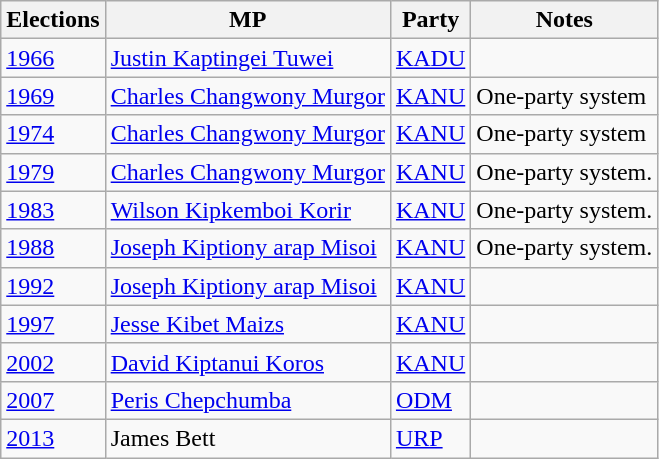<table class="wikitable">
<tr>
<th>Elections</th>
<th>MP </th>
<th>Party</th>
<th>Notes</th>
</tr>
<tr>
<td><a href='#'>1966</a></td>
<td><a href='#'>Justin Kaptingei Tuwei</a></td>
<td><a href='#'>KADU</a></td>
<td></td>
</tr>
<tr>
<td><a href='#'>1969</a></td>
<td><a href='#'>Charles Changwony Murgor</a></td>
<td><a href='#'>KANU</a></td>
<td>One-party system</td>
</tr>
<tr>
<td><a href='#'>1974</a></td>
<td><a href='#'>Charles Changwony Murgor</a></td>
<td><a href='#'>KANU</a></td>
<td>One-party system</td>
</tr>
<tr>
<td><a href='#'>1979</a></td>
<td><a href='#'>Charles Changwony Murgor</a></td>
<td><a href='#'>KANU</a></td>
<td>One-party system.</td>
</tr>
<tr>
<td><a href='#'>1983</a></td>
<td><a href='#'>Wilson Kipkemboi Korir</a></td>
<td><a href='#'>KANU</a></td>
<td>One-party system.</td>
</tr>
<tr>
<td><a href='#'>1988</a></td>
<td><a href='#'>Joseph Kiptiony arap Misoi</a></td>
<td><a href='#'>KANU</a></td>
<td>One-party system.</td>
</tr>
<tr>
<td><a href='#'>1992</a></td>
<td><a href='#'>Joseph Kiptiony arap Misoi</a></td>
<td><a href='#'>KANU</a></td>
<td></td>
</tr>
<tr>
<td><a href='#'>1997</a></td>
<td><a href='#'>Jesse Kibet Maizs</a></td>
<td><a href='#'>KANU</a></td>
<td></td>
</tr>
<tr>
<td><a href='#'>2002</a></td>
<td><a href='#'>David Kiptanui Koros</a></td>
<td><a href='#'>KANU</a></td>
<td></td>
</tr>
<tr>
<td><a href='#'>2007</a></td>
<td><a href='#'>Peris Chepchumba</a></td>
<td><a href='#'>ODM</a></td>
<td></td>
</tr>
<tr>
<td><a href='#'>2013</a></td>
<td>James Bett</td>
<td><a href='#'>URP</a></td>
<td></td>
</tr>
</table>
